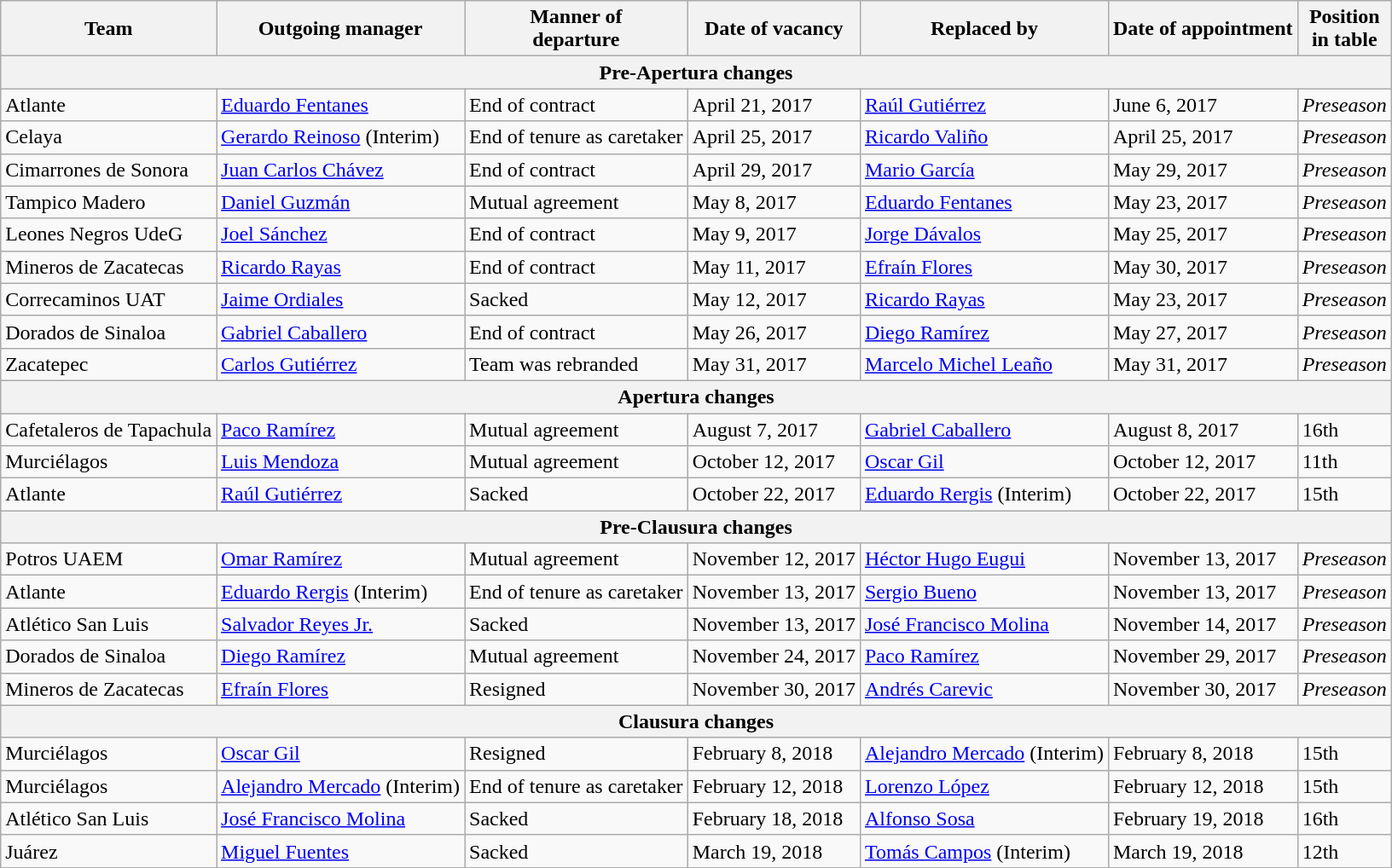<table class="wikitable sortable">
<tr>
<th>Team</th>
<th>Outgoing manager</th>
<th>Manner of <br> departure</th>
<th>Date of vacancy</th>
<th>Replaced by</th>
<th>Date of appointment</th>
<th>Position <br> in table</th>
</tr>
<tr>
<th colspan=7>Pre-Apertura changes</th>
</tr>
<tr>
<td>Atlante</td>
<td> <a href='#'>Eduardo Fentanes</a></td>
<td>End of contract</td>
<td>April 21, 2017 </td>
<td> <a href='#'>Raúl Gutiérrez</a></td>
<td>June 6, 2017 </td>
<td><em>Preseason</em></td>
</tr>
<tr>
<td>Celaya</td>
<td> <a href='#'>Gerardo Reinoso</a> (Interim)</td>
<td>End of tenure as caretaker</td>
<td>April 25, 2017</td>
<td> <a href='#'>Ricardo Valiño</a></td>
<td>April 25, 2017 </td>
<td><em>Preseason</em></td>
</tr>
<tr>
<td>Cimarrones de Sonora</td>
<td> <a href='#'>Juan Carlos Chávez</a></td>
<td>End of contract</td>
<td>April 29, 2017 </td>
<td> <a href='#'>Mario García</a></td>
<td>May 29, 2017 </td>
<td><em>Preseason</em></td>
</tr>
<tr>
<td>Tampico Madero</td>
<td> <a href='#'>Daniel Guzmán</a></td>
<td>Mutual agreement</td>
<td>May 8, 2017 </td>
<td> <a href='#'>Eduardo Fentanes</a></td>
<td>May 23, 2017 </td>
<td><em>Preseason</em></td>
</tr>
<tr>
<td>Leones Negros UdeG</td>
<td> <a href='#'>Joel Sánchez</a></td>
<td>End of contract</td>
<td>May 9, 2017 </td>
<td> <a href='#'>Jorge Dávalos</a></td>
<td>May 25, 2017 </td>
<td><em>Preseason</em></td>
</tr>
<tr>
<td>Mineros de Zacatecas</td>
<td> <a href='#'>Ricardo Rayas</a></td>
<td>End of contract</td>
<td>May 11, 2017 </td>
<td> <a href='#'>Efraín Flores</a></td>
<td>May 30, 2017 </td>
<td><em>Preseason</em></td>
</tr>
<tr>
<td>Correcaminos UAT</td>
<td> <a href='#'>Jaime Ordiales</a></td>
<td>Sacked</td>
<td>May 12, 2017 </td>
<td> <a href='#'>Ricardo Rayas</a></td>
<td>May 23, 2017 </td>
<td><em>Preseason</em></td>
</tr>
<tr>
<td>Dorados de Sinaloa</td>
<td> <a href='#'>Gabriel Caballero</a></td>
<td>End of contract</td>
<td>May 26, 2017 </td>
<td> <a href='#'>Diego Ramírez</a></td>
<td>May 27, 2017 </td>
<td><em>Preseason</em></td>
</tr>
<tr>
<td>Zacatepec</td>
<td> <a href='#'>Carlos Gutiérrez</a></td>
<td>Team was rebranded</td>
<td>May 31, 2017</td>
<td> <a href='#'>Marcelo Michel Leaño</a></td>
<td>May 31, 2017</td>
<td><em>Preseason</em></td>
</tr>
<tr>
<th colspan=7>Apertura changes</th>
</tr>
<tr>
<td>Cafetaleros de Tapachula</td>
<td> <a href='#'>Paco Ramírez</a></td>
<td>Mutual agreement</td>
<td>August 7, 2017 </td>
<td> <a href='#'>Gabriel Caballero</a></td>
<td>August 8, 2017 </td>
<td>16th</td>
</tr>
<tr>
<td>Murciélagos</td>
<td> <a href='#'>Luis Mendoza</a></td>
<td>Mutual agreement</td>
<td>October 12, 2017</td>
<td> <a href='#'>Oscar Gil</a></td>
<td>October 12, 2017</td>
<td>11th</td>
</tr>
<tr>
<td>Atlante</td>
<td> <a href='#'>Raúl Gutiérrez</a></td>
<td>Sacked</td>
<td>October 22, 2017 </td>
<td> <a href='#'>Eduardo Rergis</a> (Interim)</td>
<td>October 22, 2017</td>
<td>15th</td>
</tr>
<tr>
<th colspan=7>Pre-Clausura changes</th>
</tr>
<tr>
<td>Potros UAEM</td>
<td> <a href='#'>Omar Ramírez</a></td>
<td>Mutual agreement</td>
<td>November 12, 2017 </td>
<td> <a href='#'>Héctor Hugo Eugui</a></td>
<td>November 13, 2017 </td>
<td><em>Preseason</em></td>
</tr>
<tr>
<td>Atlante</td>
<td> <a href='#'>Eduardo Rergis</a> (Interim)</td>
<td>End of tenure as caretaker</td>
<td>November 13, 2017</td>
<td> <a href='#'>Sergio Bueno</a></td>
<td>November 13, 2017 </td>
<td><em>Preseason</em></td>
</tr>
<tr>
<td>Atlético San Luis</td>
<td> <a href='#'>Salvador Reyes Jr.</a></td>
<td>Sacked</td>
<td>November 13, 2017</td>
<td> <a href='#'>José Francisco Molina</a></td>
<td>November 14, 2017 </td>
<td><em>Preseason</em></td>
</tr>
<tr>
<td>Dorados de Sinaloa</td>
<td> <a href='#'>Diego Ramírez</a></td>
<td>Mutual agreement</td>
<td>November 24, 2017 </td>
<td> <a href='#'>Paco Ramírez</a></td>
<td>November 29, 2017</td>
<td><em>Preseason</em></td>
</tr>
<tr>
<td>Mineros de Zacatecas</td>
<td> <a href='#'>Efraín Flores</a></td>
<td>Resigned</td>
<td>November 30, 2017</td>
<td> <a href='#'>Andrés Carevic</a></td>
<td>November 30, 2017</td>
<td><em>Preseason</em></td>
</tr>
<tr>
<th colspan=7>Clausura changes</th>
</tr>
<tr>
<td>Murciélagos</td>
<td> <a href='#'>Oscar Gil</a></td>
<td>Resigned</td>
<td>February 8, 2018</td>
<td> <a href='#'>Alejandro Mercado</a> (Interim)</td>
<td>February 8, 2018</td>
<td>15th</td>
</tr>
<tr>
<td>Murciélagos</td>
<td> <a href='#'>Alejandro Mercado</a> (Interim)</td>
<td>End of tenure as caretaker</td>
<td>February 12, 2018</td>
<td> <a href='#'>Lorenzo López</a></td>
<td>February 12, 2018</td>
<td>15th</td>
</tr>
<tr>
<td>Atlético San Luis</td>
<td> <a href='#'>José Francisco Molina</a></td>
<td>Sacked</td>
<td>February 18, 2018</td>
<td> <a href='#'>Alfonso Sosa</a></td>
<td>February 19, 2018</td>
<td>16th</td>
</tr>
<tr>
<td>Juárez</td>
<td> <a href='#'>Miguel Fuentes</a></td>
<td>Sacked</td>
<td>March 19, 2018</td>
<td> <a href='#'>Tomás Campos</a> (Interim)</td>
<td>March 19, 2018</td>
<td>12th</td>
</tr>
</table>
